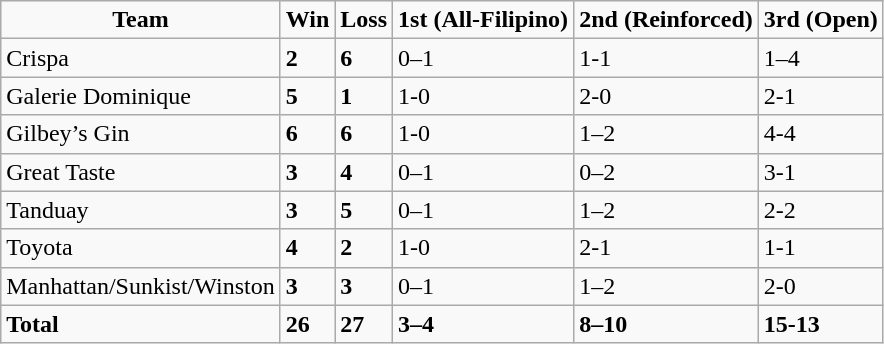<table class=wikitable sortable>
<tr align=center>
<td><strong>Team</strong></td>
<td><strong>Win</strong></td>
<td><strong>Loss</strong></td>
<td><strong>1st (All-Filipino)</strong></td>
<td><strong>2nd (Reinforced)</strong></td>
<td><strong>3rd (Open)</strong></td>
</tr>
<tr>
<td>Crispa</td>
<td><strong>2</strong></td>
<td><strong>6</strong></td>
<td>0–1</td>
<td>1-1</td>
<td>1–4</td>
</tr>
<tr>
<td>Galerie Dominique</td>
<td><strong>5</strong></td>
<td><strong>1</strong></td>
<td>1-0</td>
<td>2-0</td>
<td>2-1</td>
</tr>
<tr>
<td>Gilbey’s Gin</td>
<td><strong>6</strong></td>
<td><strong>6</strong></td>
<td>1-0</td>
<td>1–2</td>
<td>4-4</td>
</tr>
<tr>
<td>Great Taste</td>
<td><strong>3</strong></td>
<td><strong>4</strong></td>
<td>0–1</td>
<td>0–2</td>
<td>3-1</td>
</tr>
<tr>
<td>Tanduay</td>
<td><strong>3</strong></td>
<td><strong>5</strong></td>
<td>0–1</td>
<td>1–2</td>
<td>2-2</td>
</tr>
<tr>
<td>Toyota</td>
<td><strong>4</strong></td>
<td><strong>2</strong></td>
<td>1-0</td>
<td>2-1</td>
<td>1-1</td>
</tr>
<tr>
<td>Manhattan/Sunkist/Winston</td>
<td><strong>3</strong></td>
<td><strong>3</strong></td>
<td>0–1</td>
<td>1–2</td>
<td>2-0</td>
</tr>
<tr>
<td><strong>Total</strong></td>
<td><strong>26</strong></td>
<td><strong>27</strong></td>
<td><strong>3–4</strong></td>
<td><strong>8–10</strong></td>
<td><strong>15-13</strong></td>
</tr>
</table>
